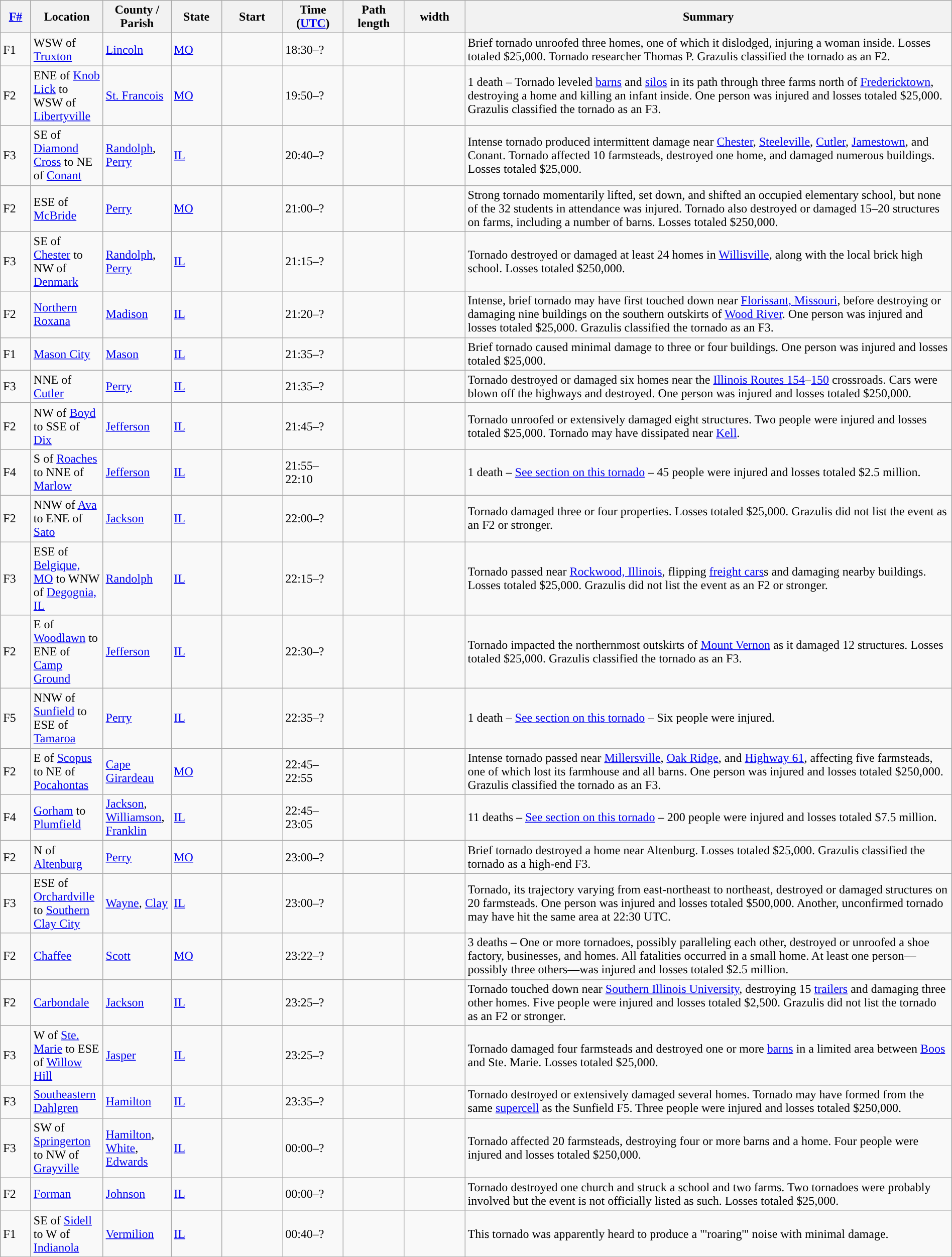<table class="wikitable sortable" style="width:100%;">
<tr>
<th scope="col"  style="width:3%; text-align:center;"><a href='#'>F#</a></th>
<th scope="col"  style="width:7%; text-align:center;" class="unsortable">Location</th>
<th scope="col"  style="width:6%; text-align:center;" class="unsortable">County / Parish</th>
<th scope="col"  style="width:5%; text-align:center;">State</th>
<th scope="col"  style="width:6%; text-align:center;">Start<br></th>
<th scope="col"  style="width:6%; text-align:center;">Time (<a href='#'>UTC</a>)</th>
<th scope="col"  style="width:6%; text-align:center;">Path length</th>
<th scope="col"  style="width:6%; text-align:center;"> width</th>
<th scope="col" class="unsortable" style="width:48%; text-align:center;">Summary</th>
</tr>
<tr>
<td>F1</td>
<td>WSW of <a href='#'>Truxton</a></td>
<td><a href='#'>Lincoln</a></td>
<td><a href='#'>MO</a></td>
<td></td>
<td>18:30–?</td>
<td></td>
<td></td>
<td>Brief tornado unroofed three homes, one of which it dislodged, injuring a woman inside. Losses totaled $25,000. Tornado researcher Thomas P. Grazulis classified the tornado as an F2.</td>
</tr>
<tr>
<td>F2</td>
<td>ENE of <a href='#'>Knob Lick</a> to WSW of <a href='#'>Libertyville</a></td>
<td><a href='#'>St. Francois</a></td>
<td><a href='#'>MO</a></td>
<td></td>
<td>19:50–?</td>
<td></td>
<td></td>
<td>1 death – Tornado leveled <a href='#'>barns</a> and <a href='#'>silos</a> in its path through three farms north of <a href='#'>Fredericktown</a>, destroying a home and killing an infant inside. One person was injured and losses totaled $25,000. Grazulis classified the tornado as an F3.</td>
</tr>
<tr>
<td>F3</td>
<td>SE of <a href='#'>Diamond Cross</a> to NE of <a href='#'>Conant</a></td>
<td><a href='#'>Randolph</a>, <a href='#'>Perry</a></td>
<td><a href='#'>IL</a></td>
<td></td>
<td>20:40–?</td>
<td></td>
<td></td>
<td>Intense tornado produced intermittent damage near <a href='#'>Chester</a>, <a href='#'>Steeleville</a>, <a href='#'>Cutler</a>, <a href='#'>Jamestown</a>, and Conant. Tornado affected 10 farmsteads, destroyed one home, and damaged numerous buildings. Losses totaled $25,000.</td>
</tr>
<tr>
<td>F2</td>
<td>ESE of <a href='#'>McBride</a></td>
<td><a href='#'>Perry</a></td>
<td><a href='#'>MO</a></td>
<td></td>
<td>21:00–?</td>
<td></td>
<td></td>
<td>Strong tornado momentarily lifted, set down, and shifted an occupied elementary school, but none of the 32 students in attendance was injured. Tornado also destroyed or damaged 15–20 structures on farms, including a number of barns. Losses totaled $250,000.</td>
</tr>
<tr>
<td>F3</td>
<td>SE of <a href='#'>Chester</a> to NW of <a href='#'>Denmark</a></td>
<td><a href='#'>Randolph</a>, <a href='#'>Perry</a></td>
<td><a href='#'>IL</a></td>
<td></td>
<td>21:15–?</td>
<td></td>
<td></td>
<td>Tornado destroyed or damaged at least 24 homes in <a href='#'>Willisville</a>, along with the local brick high school. Losses totaled $250,000.</td>
</tr>
<tr>
<td>F2</td>
<td><a href='#'>Northern Roxana</a></td>
<td><a href='#'>Madison</a></td>
<td><a href='#'>IL</a></td>
<td></td>
<td>21:20–?</td>
<td></td>
<td></td>
<td>Intense, brief tornado may have first touched down near <a href='#'>Florissant, Missouri</a>, before destroying or damaging nine buildings on the southern outskirts of <a href='#'>Wood River</a>. One person was injured and losses totaled $25,000. Grazulis classified the tornado as an F3.</td>
</tr>
<tr>
<td>F1</td>
<td><a href='#'>Mason City</a></td>
<td><a href='#'>Mason</a></td>
<td><a href='#'>IL</a></td>
<td></td>
<td>21:35–?</td>
<td></td>
<td></td>
<td>Brief tornado caused minimal damage to three or four buildings. One person was injured and losses totaled $25,000.</td>
</tr>
<tr>
<td>F3</td>
<td>NNE of <a href='#'>Cutler</a></td>
<td><a href='#'>Perry</a></td>
<td><a href='#'>IL</a></td>
<td></td>
<td>21:35–?</td>
<td></td>
<td></td>
<td>Tornado destroyed or damaged six homes near the <a href='#'>Illinois Routes 154</a>–<a href='#'>150</a> crossroads. Cars were blown off the highways and destroyed. One person was injured and losses totaled $250,000.</td>
</tr>
<tr>
<td>F2</td>
<td>NW of <a href='#'>Boyd</a> to SSE of <a href='#'>Dix</a></td>
<td><a href='#'>Jefferson</a></td>
<td><a href='#'>IL</a></td>
<td></td>
<td>21:45–?</td>
<td></td>
<td></td>
<td>Tornado unroofed or extensively damaged eight structures. Two people were injured and losses totaled $25,000. Tornado may have dissipated near <a href='#'>Kell</a>.</td>
</tr>
<tr>
<td>F4</td>
<td>S of <a href='#'>Roaches</a> to NNE of <a href='#'>Marlow</a></td>
<td><a href='#'>Jefferson</a></td>
<td><a href='#'>IL</a></td>
<td></td>
<td>21:55–22:10</td>
<td></td>
<td></td>
<td>1 death – <a href='#'>See section on this tornado</a> – 45 people were injured and losses totaled $2.5 million.</td>
</tr>
<tr>
<td>F2</td>
<td>NNW of <a href='#'>Ava</a> to ENE of <a href='#'>Sato</a></td>
<td><a href='#'>Jackson</a></td>
<td><a href='#'>IL</a></td>
<td></td>
<td>22:00–?</td>
<td></td>
<td></td>
<td>Tornado damaged three or four properties. Losses totaled $25,000. Grazulis did not list the event as an F2 or stronger.</td>
</tr>
<tr>
<td>F3</td>
<td>ESE of <a href='#'>Belgique, MO</a> to WNW of <a href='#'>Degognia, IL</a></td>
<td><a href='#'>Randolph</a></td>
<td><a href='#'>IL</a></td>
<td></td>
<td>22:15–?</td>
<td></td>
<td></td>
<td>Tornado passed near <a href='#'>Rockwood, Illinois</a>, flipping <a href='#'>freight cars</a>s and damaging nearby buildings. Losses totaled $25,000. Grazulis did not list the event as an F2 or stronger.</td>
</tr>
<tr>
<td>F2</td>
<td>E of <a href='#'>Woodlawn</a> to ENE of <a href='#'>Camp Ground</a></td>
<td><a href='#'>Jefferson</a></td>
<td><a href='#'>IL</a></td>
<td></td>
<td>22:30–?</td>
<td></td>
<td></td>
<td>Tornado impacted the northernmost outskirts of <a href='#'>Mount Vernon</a> as it damaged 12 structures. Losses totaled $25,000. Grazulis classified the tornado as an F3.</td>
</tr>
<tr>
<td>F5</td>
<td>NNW of <a href='#'>Sunfield</a> to ESE of <a href='#'>Tamaroa</a></td>
<td><a href='#'>Perry</a></td>
<td><a href='#'>IL</a></td>
<td></td>
<td>22:35–?</td>
<td></td>
<td></td>
<td>1 death – <a href='#'>See section on this tornado</a> – Six people were injured.</td>
</tr>
<tr>
<td>F2</td>
<td>E of <a href='#'>Scopus</a> to NE of <a href='#'>Pocahontas</a></td>
<td><a href='#'>Cape Girardeau</a></td>
<td><a href='#'>MO</a></td>
<td></td>
<td>22:45–22:55</td>
<td></td>
<td></td>
<td>Intense tornado passed near <a href='#'>Millersville</a>, <a href='#'>Oak Ridge</a>, and <a href='#'>Highway 61</a>, affecting five farmsteads, one of which lost its farmhouse and all barns. One person was injured and losses totaled $250,000. Grazulis classified the tornado as an F3.</td>
</tr>
<tr>
<td>F4</td>
<td><a href='#'>Gorham</a> to <a href='#'>Plumfield</a></td>
<td><a href='#'>Jackson</a>, <a href='#'>Williamson</a>, <a href='#'>Franklin</a></td>
<td><a href='#'>IL</a></td>
<td></td>
<td>22:45–23:05</td>
<td></td>
<td></td>
<td>11 deaths – <a href='#'>See section on this tornado</a> – 200 people were injured and losses totaled $7.5 million.</td>
</tr>
<tr>
<td>F2</td>
<td>N of <a href='#'>Altenburg</a></td>
<td><a href='#'>Perry</a></td>
<td><a href='#'>MO</a></td>
<td></td>
<td>23:00–?</td>
<td></td>
<td></td>
<td>Brief tornado destroyed a home near Altenburg. Losses totaled $25,000. Grazulis classified the tornado as a high-end F3.</td>
</tr>
<tr>
<td>F3</td>
<td>ESE of <a href='#'>Orchardville</a> to <a href='#'>Southern Clay City</a></td>
<td><a href='#'>Wayne</a>, <a href='#'>Clay</a></td>
<td><a href='#'>IL</a></td>
<td></td>
<td>23:00–?</td>
<td></td>
<td></td>
<td>Tornado, its trajectory varying from east-northeast to northeast, destroyed or damaged structures on 20 farmsteads. One person was injured and losses totaled $500,000. Another, unconfirmed tornado may have hit the same area at 22:30 UTC.</td>
</tr>
<tr>
<td>F2</td>
<td><a href='#'>Chaffee</a></td>
<td><a href='#'>Scott</a></td>
<td><a href='#'>MO</a></td>
<td></td>
<td>23:22–?</td>
<td></td>
<td></td>
<td>3 deaths – One or more tornadoes, possibly paralleling each other, destroyed or unroofed a shoe factory, businesses, and homes. All fatalities occurred in a small home. At least one person—possibly three others—was injured and losses totaled $2.5 million.</td>
</tr>
<tr>
<td>F2</td>
<td><a href='#'>Carbondale</a></td>
<td><a href='#'>Jackson</a></td>
<td><a href='#'>IL</a></td>
<td></td>
<td>23:25–?</td>
<td></td>
<td></td>
<td>Tornado touched down near <a href='#'>Southern Illinois University</a>, destroying 15 <a href='#'>trailers</a> and damaging three other homes. Five people were injured and losses totaled $2,500. Grazulis did not list the tornado as an F2 or stronger.</td>
</tr>
<tr>
<td>F3</td>
<td>W of <a href='#'>Ste. Marie</a> to ESE of <a href='#'>Willow Hill</a></td>
<td><a href='#'>Jasper</a></td>
<td><a href='#'>IL</a></td>
<td></td>
<td>23:25–?</td>
<td></td>
<td></td>
<td>Tornado damaged four farmsteads and destroyed one or more <a href='#'>barns</a> in a limited area between <a href='#'>Boos</a> and Ste. Marie. Losses totaled $25,000.</td>
</tr>
<tr>
<td>F3</td>
<td><a href='#'>Southeastern Dahlgren</a></td>
<td><a href='#'>Hamilton</a></td>
<td><a href='#'>IL</a></td>
<td></td>
<td>23:35–?</td>
<td></td>
<td></td>
<td>Tornado destroyed or extensively damaged several homes. Tornado may have formed from the same <a href='#'>supercell</a> as the Sunfield F5. Three people were injured and losses totaled $250,000.</td>
</tr>
<tr>
<td>F3</td>
<td>SW of <a href='#'>Springerton</a> to NW of <a href='#'>Grayville</a></td>
<td><a href='#'>Hamilton</a>, <a href='#'>White</a>, <a href='#'>Edwards</a></td>
<td><a href='#'>IL</a></td>
<td></td>
<td>00:00–?</td>
<td></td>
<td></td>
<td>Tornado affected 20 farmsteads, destroying four or more barns and a home. Four people were injured and losses totaled $250,000.</td>
</tr>
<tr>
<td>F2</td>
<td><a href='#'>Forman</a></td>
<td><a href='#'>Johnson</a></td>
<td><a href='#'>IL</a></td>
<td></td>
<td>00:00–?</td>
<td></td>
<td></td>
<td>Tornado destroyed one church and struck a school and two farms. Two tornadoes were probably involved but the event is not officially listed as such. Losses totaled $25,000.</td>
</tr>
<tr>
<td>F1</td>
<td>SE of <a href='#'>Sidell</a> to W of <a href='#'>Indianola</a></td>
<td><a href='#'>Vermilion</a></td>
<td><a href='#'>IL</a></td>
<td></td>
<td>00:40–?</td>
<td></td>
<td></td>
<td>This tornado was apparently heard to produce a "'roaring'" noise with minimal damage.</td>
</tr>
</table>
